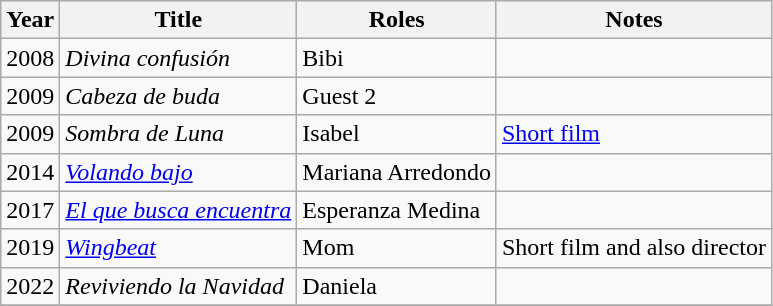<table class="wikitable sortable">
<tr>
<th>Year</th>
<th>Title</th>
<th>Roles</th>
<th>Notes</th>
</tr>
<tr>
<td>2008</td>
<td><em>Divina confusión</em></td>
<td>Bibi</td>
<td></td>
</tr>
<tr>
<td>2009</td>
<td><em>Cabeza de buda</em></td>
<td>Guest 2</td>
<td></td>
</tr>
<tr>
<td>2009</td>
<td><em>Sombra de Luna</em></td>
<td>Isabel</td>
<td><a href='#'>Short film</a></td>
</tr>
<tr>
<td>2014</td>
<td><em><a href='#'>Volando bajo</a></em></td>
<td>Mariana Arredondo</td>
<td></td>
</tr>
<tr>
<td>2017</td>
<td><em><a href='#'>El que busca encuentra</a></em></td>
<td>Esperanza Medina</td>
<td></td>
</tr>
<tr>
<td>2019</td>
<td><em><a href='#'>Wingbeat</a></em></td>
<td>Mom</td>
<td>Short film and also director</td>
</tr>
<tr>
<td>2022</td>
<td><em>Reviviendo la Navidad</em></td>
<td>Daniela</td>
<td></td>
</tr>
<tr>
</tr>
</table>
